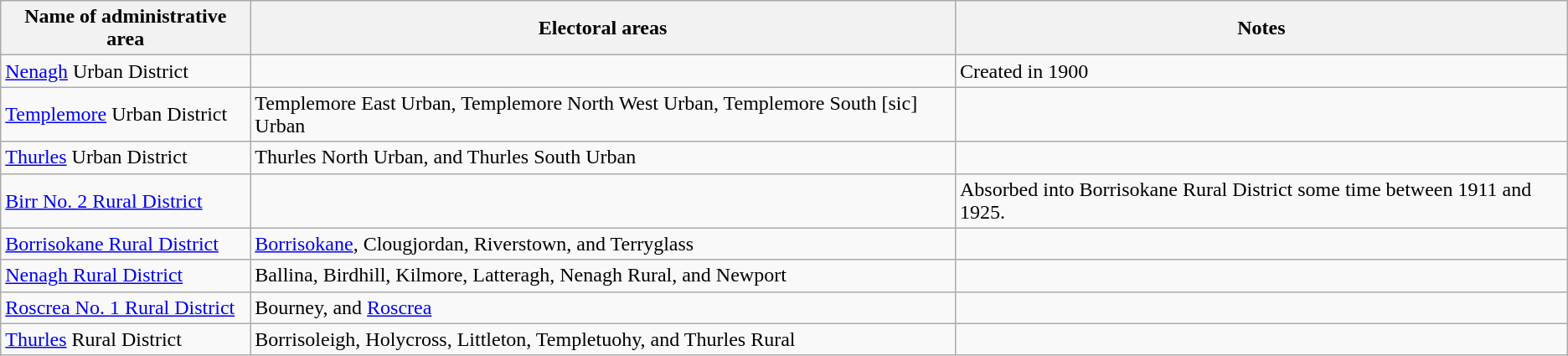<table class="wikitable">
<tr>
<th>Name of administrative area</th>
<th>Electoral areas</th>
<th>Notes</th>
</tr>
<tr>
<td><a href='#'>Nenagh</a> Urban District</td>
<td></td>
<td>Created in 1900</td>
</tr>
<tr>
<td><a href='#'>Templemore</a> Urban District</td>
<td>Templemore East Urban, Templemore North West Urban, Templemore South [sic] Urban</td>
<td></td>
</tr>
<tr>
<td><a href='#'>Thurles</a> Urban District</td>
<td>Thurles North Urban, and Thurles South Urban</td>
<td></td>
</tr>
<tr>
<td><a href='#'>Birr No. 2 Rural District</a></td>
<td></td>
<td>Absorbed into Borrisokane Rural District some time between 1911 and 1925.</td>
</tr>
<tr>
<td><a href='#'>Borrisokane Rural District</a></td>
<td><a href='#'>Borrisokane</a>, Clougjordan, Riverstown, and Terryglass</td>
<td></td>
</tr>
<tr>
<td><a href='#'>Nenagh Rural District</a></td>
<td>Ballina, Birdhill, Kilmore, Latteragh, Nenagh Rural, and Newport</td>
<td></td>
</tr>
<tr>
<td><a href='#'>Roscrea No. 1 Rural District</a></td>
<td>Bourney, and <a href='#'>Roscrea</a></td>
<td></td>
</tr>
<tr>
<td><a href='#'>Thurles</a> Rural District</td>
<td>Borrisoleigh, Holycross, Littleton, Templetuohy, and Thurles Rural</td>
<td></td>
</tr>
</table>
